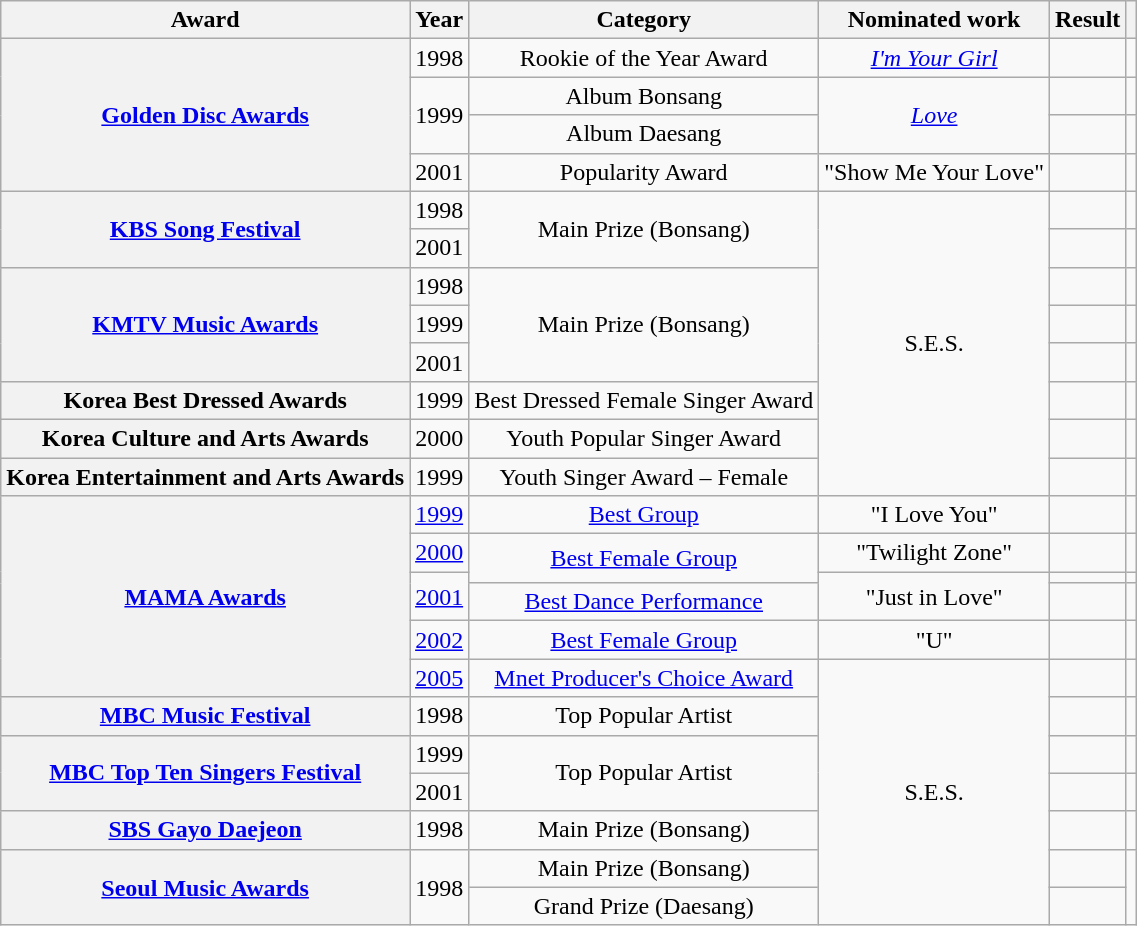<table class="wikitable sortable plainrowheaders" style="text-align:center;">
<tr>
<th>Award</th>
<th>Year</th>
<th>Category</th>
<th>Nominated work</th>
<th>Result</th>
<th class="unsortable" scope="col"></th>
</tr>
<tr>
<th rowspan="4" scope="row"><a href='#'>Golden Disc Awards</a></th>
<td>1998</td>
<td>Rookie of the Year Award</td>
<td><em><a href='#'>I'm Your Girl</a></em></td>
<td></td>
<td></td>
</tr>
<tr>
<td rowspan="2">1999</td>
<td>Album Bonsang</td>
<td rowspan="2"><em><a href='#'>Love</a></em></td>
<td></td>
<td></td>
</tr>
<tr>
<td>Album Daesang</td>
<td></td>
<td></td>
</tr>
<tr>
<td>2001</td>
<td>Popularity Award</td>
<td>"Show Me Your Love"</td>
<td></td>
<td></td>
</tr>
<tr>
<th rowspan="2" scope="row"><a href='#'>KBS Song Festival</a></th>
<td>1998</td>
<td rowspan="2">Main Prize (Bonsang)</td>
<td rowspan="8">S.E.S.</td>
<td></td>
<td></td>
</tr>
<tr>
<td>2001</td>
<td></td>
<td></td>
</tr>
<tr>
<th rowspan="3" scope="row"><a href='#'>KMTV Music Awards</a></th>
<td>1998</td>
<td rowspan="3">Main Prize (Bonsang)</td>
<td></td>
<td></td>
</tr>
<tr>
<td>1999</td>
<td></td>
<td></td>
</tr>
<tr>
<td>2001</td>
<td></td>
<td></td>
</tr>
<tr>
<th scope="row">Korea Best Dressed Awards</th>
<td>1999</td>
<td>Best Dressed Female Singer Award</td>
<td></td>
<td></td>
</tr>
<tr>
<th scope="row">Korea Culture and Arts Awards</th>
<td>2000</td>
<td>Youth Popular Singer Award</td>
<td></td>
<td></td>
</tr>
<tr>
<th scope="row">Korea Entertainment and Arts Awards</th>
<td>1999</td>
<td>Youth Singer Award – Female</td>
<td></td>
<td></td>
</tr>
<tr>
<th rowspan="6" scope="row"><a href='#'>MAMA Awards</a></th>
<td><a href='#'>1999</a></td>
<td><a href='#'>Best Group</a></td>
<td>"I Love You"</td>
<td></td>
<td></td>
</tr>
<tr>
<td><a href='#'>2000</a></td>
<td rowspan="2"><a href='#'>Best Female Group</a></td>
<td>"Twilight Zone"</td>
<td></td>
<td></td>
</tr>
<tr>
<td rowspan="2"><a href='#'>2001</a></td>
<td rowspan="2">"Just in Love"</td>
<td></td>
<td></td>
</tr>
<tr>
<td><a href='#'>Best Dance Performance</a></td>
<td></td>
<td></td>
</tr>
<tr>
<td><a href='#'>2002</a></td>
<td><a href='#'>Best Female Group</a></td>
<td>"U"</td>
<td></td>
<td></td>
</tr>
<tr>
<td><a href='#'>2005</a></td>
<td><a href='#'>Mnet Producer's Choice Award</a></td>
<td rowspan="7">S.E.S.</td>
<td></td>
<td></td>
</tr>
<tr>
<th scope="row"><a href='#'>MBC Music Festival</a></th>
<td>1998</td>
<td>Top Popular Artist</td>
<td></td>
<td></td>
</tr>
<tr>
<th scope="row" rowspan="2"><a href='#'>MBC Top Ten Singers Festival</a></th>
<td>1999</td>
<td rowspan="2">Top Popular Artist</td>
<td></td>
<td></td>
</tr>
<tr>
<td>2001</td>
<td></td>
<td></td>
</tr>
<tr>
<th scope="row"><a href='#'>SBS Gayo Daejeon</a></th>
<td>1998</td>
<td>Main Prize (Bonsang)</td>
<td></td>
<td></td>
</tr>
<tr>
<th rowspan="2" scope="row"><a href='#'>Seoul Music Awards</a></th>
<td rowspan="2">1998</td>
<td>Main Prize (Bonsang)</td>
<td></td>
<td rowspan="2"></td>
</tr>
<tr>
<td>Grand Prize (Daesang)</td>
<td></td>
</tr>
</table>
